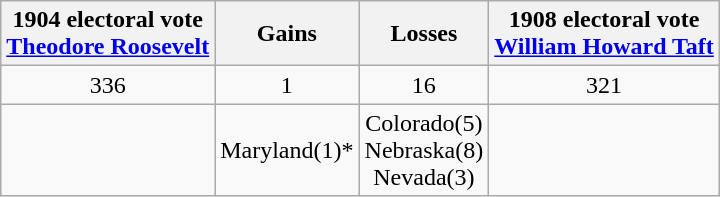<table class="wikitable" style="text-align:center">
<tr>
<th>1904 electoral vote<br><a href='#'>Theodore Roosevelt</a></th>
<th>Gains</th>
<th>Losses</th>
<th>1908 electoral vote<br><a href='#'>William Howard Taft</a></th>
</tr>
<tr>
<td>336</td>
<td> 1</td>
<td> 16</td>
<td>321</td>
</tr>
<tr>
<td></td>
<td>Maryland(1)*</td>
<td>Colorado(5)<br>Nebraska(8)<br>Nevada(3)</td>
<td></td>
</tr>
</table>
